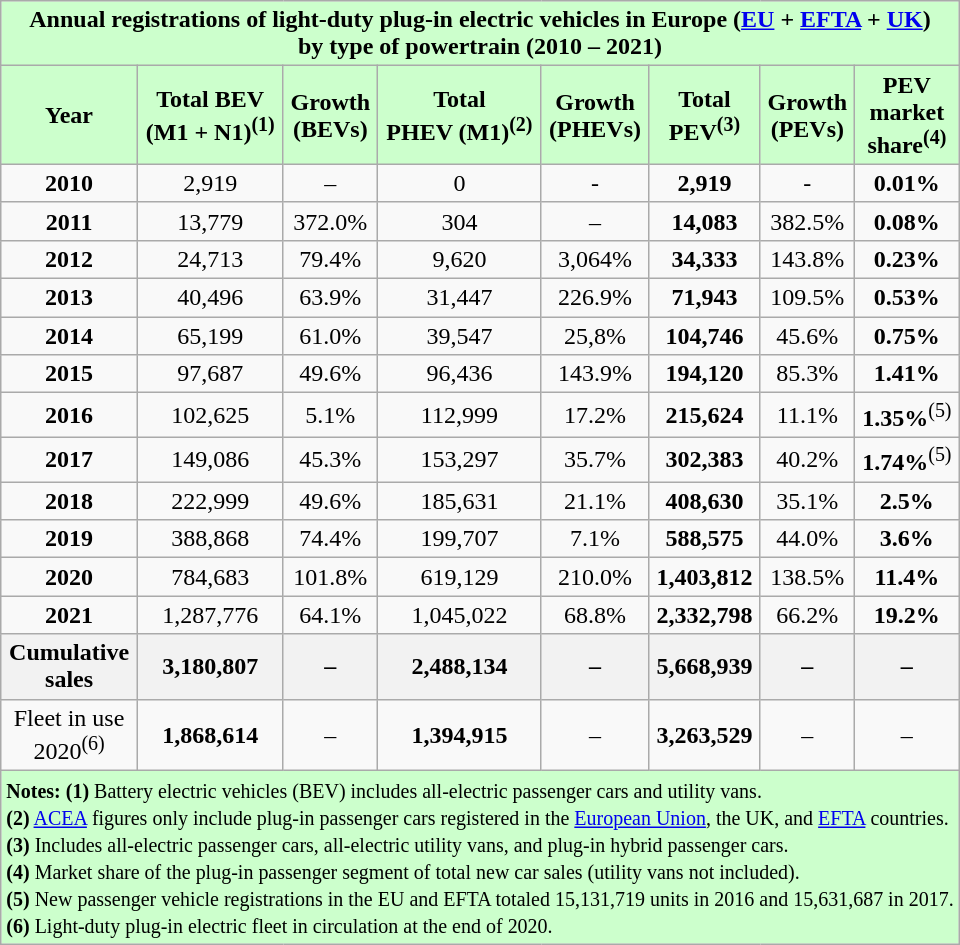<table class="wikitable" style="margin: 1em auto 1em auto; text-align:center;">
<tr>
<th colspan="8" style="background-color: #cfc;">Annual registrations of light-duty plug-in electric vehicles in Europe (<a href='#'>EU</a> + <a href='#'>EFTA</a> + <a href='#'>UK</a>)<br>by type of powertrain (2010 – 2021)</th>
</tr>
<tr>
<th style="background:#cfc;">Year</th>
<th style="background:#cfc;">Total BEV<br>(M1 + N1)<sup>(1)</sup></th>
<th style="background:#cfc;">Growth<br>(BEVs)</th>
<th style="background:#cfc;">Total<br> PHEV (M1)<sup>(2)</sup></th>
<th style="background:#cfc;">Growth<br>(PHEVs)</th>
<th style="background:#cfc;">Total<br> PEV<sup>(3)</sup></th>
<th style="background:#cfc;">Growth<br>(PEVs)</th>
<th style="background:#cfc;">PEV<br>market<br> share<sup>(4)</sup></th>
</tr>
<tr>
<td><strong>2010</strong></td>
<td>2,919</td>
<td>–</td>
<td>0</td>
<td>-</td>
<td><strong>2,919</strong></td>
<td>-</td>
<td><strong>0.01%</strong></td>
</tr>
<tr>
<td><strong>2011</strong></td>
<td>13,779</td>
<td>372.0%</td>
<td>304</td>
<td>–</td>
<td><strong>14,083</strong></td>
<td>382.5%</td>
<td><strong>0.08%</strong></td>
</tr>
<tr>
<td><strong>2012</strong></td>
<td>24,713</td>
<td>79.4%</td>
<td>9,620</td>
<td>3,064%</td>
<td><strong>34,333</strong></td>
<td>143.8%</td>
<td><strong>0.23%</strong></td>
</tr>
<tr>
<td><strong>2013</strong></td>
<td>40,496</td>
<td>63.9%</td>
<td>31,447</td>
<td>226.9%</td>
<td><strong>71,943</strong></td>
<td>109.5%</td>
<td><strong>0.53%</strong></td>
</tr>
<tr>
<td><strong>2014</strong></td>
<td>65,199</td>
<td>61.0%</td>
<td>39,547</td>
<td>25,8%</td>
<td><strong>104,746</strong></td>
<td>45.6%</td>
<td><strong>0.75%</strong></td>
</tr>
<tr>
<td><strong>2015</strong></td>
<td>97,687</td>
<td>49.6%</td>
<td>96,436</td>
<td>143.9%</td>
<td><strong>194,120</strong></td>
<td>85.3%</td>
<td><strong>1.41%</strong></td>
</tr>
<tr>
<td><strong>2016</strong></td>
<td>102,625</td>
<td>5.1%</td>
<td>112,999</td>
<td>17.2%</td>
<td><strong>215,624</strong></td>
<td>11.1%</td>
<td><strong>1.35%</strong><sup>(5)</sup></td>
</tr>
<tr>
<td><strong>2017</strong></td>
<td>149,086</td>
<td>45.3%</td>
<td>153,297</td>
<td>35.7%</td>
<td><strong>302,383</strong></td>
<td>40.2%</td>
<td><strong>1.74%</strong><sup>(5)</sup></td>
</tr>
<tr>
<td><strong>2018</strong></td>
<td>222,999</td>
<td>49.6%</td>
<td>185,631</td>
<td>21.1%</td>
<td><strong>408,630</strong></td>
<td>35.1%</td>
<td><strong>2.5%</strong></td>
</tr>
<tr>
<td><strong>2019</strong></td>
<td>388,868</td>
<td>74.4%</td>
<td>199,707</td>
<td>7.1%</td>
<td><strong>588,575</strong></td>
<td>44.0%</td>
<td><strong>3.6%</strong></td>
</tr>
<tr>
<td><strong>2020</strong></td>
<td>784,683</td>
<td>101.8%</td>
<td>619,129</td>
<td>210.0%</td>
<td><strong>1,403,812</strong></td>
<td>138.5%</td>
<td><strong>11.4%</strong></td>
</tr>
<tr>
<td><strong>2021</strong></td>
<td>1,287,776</td>
<td>64.1%</td>
<td>1,045,022</td>
<td>68.8%</td>
<td><strong>2,332,798</strong></td>
<td>66.2%</td>
<td><strong>19.2%</strong></td>
</tr>
<tr>
<th>Cumulative<br>sales</th>
<th><strong>3,180,807</strong></th>
<th>–</th>
<th><strong>2,488,134</strong></th>
<th>–</th>
<th><strong>5,668,939</strong></th>
<th>–</th>
<th>–</th>
</tr>
<tr>
<td>Fleet in use<br>2020<sup>(6)</sup></td>
<td><strong>1,868,614</strong></td>
<td>–</td>
<td><strong>1,394,915</strong></td>
<td>–</td>
<td><strong>3,263,529</strong></td>
<td>–</td>
<td>–</td>
</tr>
<tr align=left>
<td colspan="8" style="background:#cfc;"><small><strong>Notes:</strong> <strong>(1)</strong> Battery electric vehicles (BEV) includes all-electric passenger cars and utility vans.<br><strong>(2)</strong> <a href='#'>ACEA</a> figures only include plug-in passenger cars registered in the <a href='#'>European Union</a>, the UK, and <a href='#'>EFTA</a> countries.<br><strong>(3)</strong> Includes all-electric passenger cars, all-electric utility vans, and plug-in hybrid passenger cars.<br><strong>(4)</strong> Market share of the plug-in passenger segment of total new car sales (utility vans not included).<br><strong>(5)</strong> New passenger vehicle registrations in the EU and EFTA totaled 15,131,719 units in 2016 and 15,631,687 in 2017.<br><strong>(6)</strong> Light-duty plug-in electric fleet in circulation at the end of 2020.</small></td>
</tr>
</table>
